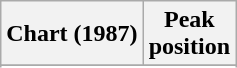<table class="wikitable sortable plainrowheaders" style="text-align:center">
<tr>
<th>Chart (1987)</th>
<th>Peak<br>position</th>
</tr>
<tr>
</tr>
<tr>
</tr>
<tr>
</tr>
<tr>
</tr>
</table>
